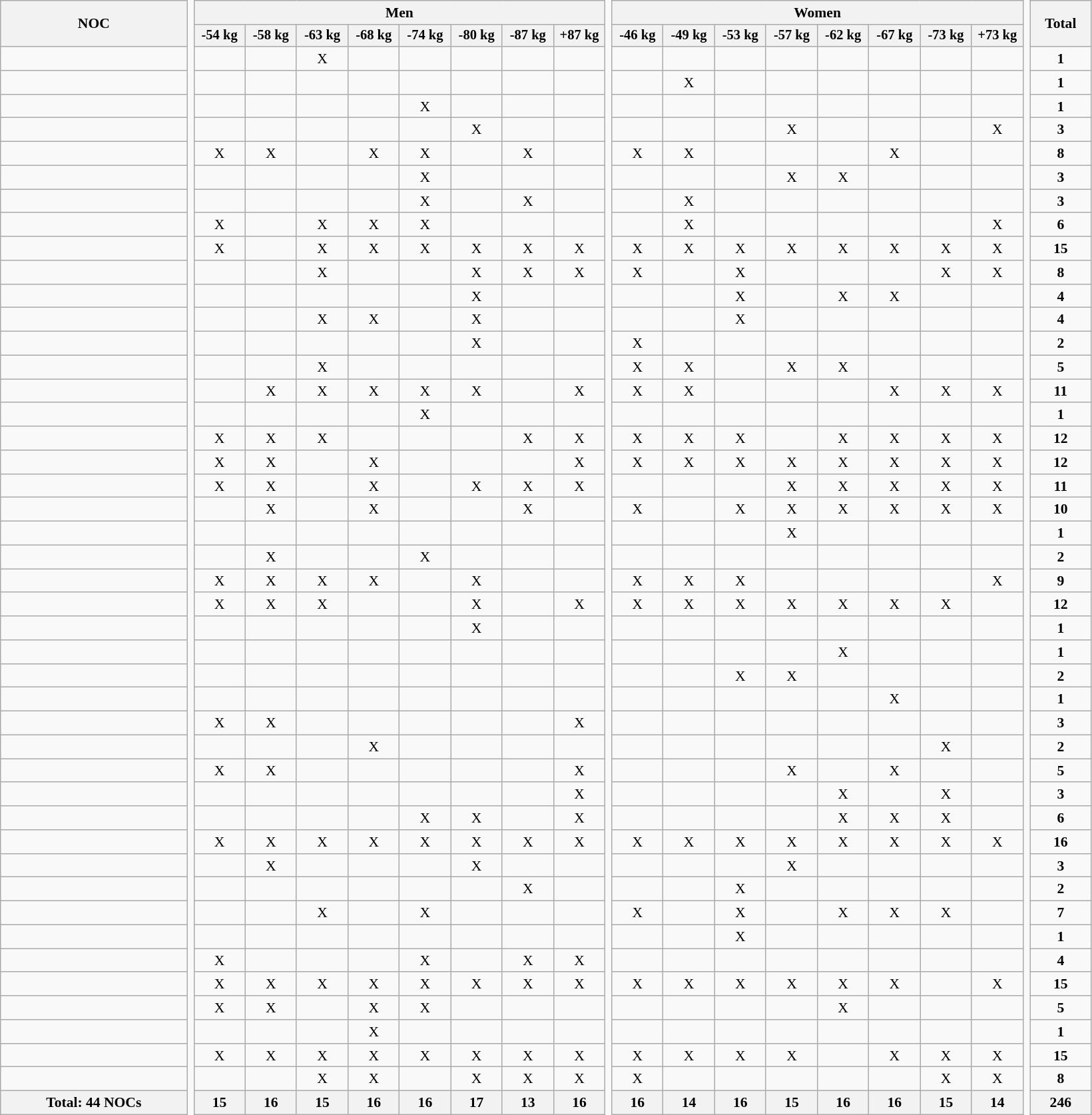<table class="wikitable" style="border: none; text-align:center; font-size:90%">
<tr>
<th rowspan=2 width="180" style="text-align:center;">NOC</th>
<td rowspan=47 style="width:1; border: none; background: none;"></td>
<th colspan=8>Men</th>
<td rowspan=47 style="width:1; border: none; background: none;"></td>
<th colspan=8>Women</th>
<td rowspan=47 style="width:1; border: none; background: none;"></td>
<th rowspan=2 width=55>Total</th>
</tr>
<tr style="font-size:95%">
<th width="45">-54 kg</th>
<th width="45">-58 kg</th>
<th width="45">-63 kg</th>
<th width="45">-68 kg</th>
<th width="45">-74 kg</th>
<th width="45">-80 kg</th>
<th width="45">-87 kg</th>
<th width="45">+87 kg</th>
<th width="45">-46 kg</th>
<th width="45">-49 kg</th>
<th width="45">-53 kg</th>
<th width="45">-57 kg</th>
<th width="45">-62 kg</th>
<th width="45">-67 kg</th>
<th width="45">-73 kg</th>
<th width="45">+73 kg</th>
</tr>
<tr>
<td align=left></td>
<td></td>
<td></td>
<td>X</td>
<td></td>
<td></td>
<td></td>
<td></td>
<td></td>
<td></td>
<td></td>
<td></td>
<td></td>
<td></td>
<td></td>
<td></td>
<td></td>
<td><strong>1</strong></td>
</tr>
<tr>
<td align=left></td>
<td></td>
<td></td>
<td></td>
<td></td>
<td></td>
<td></td>
<td></td>
<td></td>
<td></td>
<td>X</td>
<td></td>
<td></td>
<td></td>
<td></td>
<td></td>
<td></td>
<td><strong>1</strong></td>
</tr>
<tr>
<td align=left></td>
<td></td>
<td></td>
<td></td>
<td></td>
<td>X</td>
<td></td>
<td></td>
<td></td>
<td></td>
<td></td>
<td></td>
<td></td>
<td></td>
<td></td>
<td></td>
<td></td>
<td><strong>1</strong></td>
</tr>
<tr>
<td align=left></td>
<td></td>
<td></td>
<td></td>
<td></td>
<td></td>
<td>X</td>
<td></td>
<td></td>
<td></td>
<td></td>
<td></td>
<td>X</td>
<td></td>
<td></td>
<td></td>
<td>X</td>
<td><strong>3</strong></td>
</tr>
<tr>
<td align=left></td>
<td>X</td>
<td>X</td>
<td></td>
<td>X</td>
<td>X</td>
<td></td>
<td>X</td>
<td></td>
<td>X</td>
<td>X</td>
<td></td>
<td></td>
<td></td>
<td>X</td>
<td></td>
<td></td>
<td><strong>8</strong></td>
</tr>
<tr>
<td align=left></td>
<td></td>
<td></td>
<td></td>
<td></td>
<td>X</td>
<td></td>
<td></td>
<td></td>
<td></td>
<td></td>
<td></td>
<td>X</td>
<td>X</td>
<td></td>
<td></td>
<td></td>
<td><strong>3</strong></td>
</tr>
<tr>
<td align=left></td>
<td></td>
<td></td>
<td></td>
<td></td>
<td>X</td>
<td></td>
<td>X</td>
<td></td>
<td></td>
<td>X</td>
<td></td>
<td></td>
<td></td>
<td></td>
<td></td>
<td></td>
<td><strong>3</strong></td>
</tr>
<tr>
<td align=left></td>
<td>X</td>
<td></td>
<td>X</td>
<td>X</td>
<td>X</td>
<td></td>
<td></td>
<td></td>
<td></td>
<td>X</td>
<td></td>
<td></td>
<td></td>
<td></td>
<td></td>
<td>X</td>
<td><strong>6</strong></td>
</tr>
<tr>
<td align=left></td>
<td>X</td>
<td></td>
<td>X</td>
<td>X</td>
<td>X</td>
<td>X</td>
<td>X</td>
<td>X</td>
<td>X</td>
<td>X</td>
<td>X</td>
<td>X</td>
<td>X</td>
<td>X</td>
<td>X</td>
<td>X</td>
<td><strong>15</strong></td>
</tr>
<tr>
<td align=left></td>
<td></td>
<td></td>
<td>X</td>
<td></td>
<td></td>
<td>X</td>
<td>X</td>
<td>X</td>
<td>X</td>
<td></td>
<td>X</td>
<td></td>
<td></td>
<td></td>
<td>X</td>
<td>X</td>
<td><strong>8</strong></td>
</tr>
<tr>
<td align=left></td>
<td></td>
<td></td>
<td></td>
<td></td>
<td></td>
<td>X</td>
<td></td>
<td></td>
<td></td>
<td></td>
<td>X</td>
<td></td>
<td>X</td>
<td>X</td>
<td></td>
<td></td>
<td><strong>4</strong></td>
</tr>
<tr>
<td align=left></td>
<td></td>
<td></td>
<td>X</td>
<td>X</td>
<td></td>
<td>X</td>
<td></td>
<td></td>
<td></td>
<td></td>
<td>X</td>
<td></td>
<td></td>
<td></td>
<td></td>
<td></td>
<td><strong>4</strong></td>
</tr>
<tr>
<td align=left></td>
<td></td>
<td></td>
<td></td>
<td></td>
<td></td>
<td>X</td>
<td></td>
<td></td>
<td>X</td>
<td></td>
<td></td>
<td></td>
<td></td>
<td></td>
<td></td>
<td></td>
<td><strong>2</strong></td>
</tr>
<tr>
<td align=left></td>
<td></td>
<td></td>
<td>X</td>
<td></td>
<td></td>
<td></td>
<td></td>
<td></td>
<td>X</td>
<td>X</td>
<td></td>
<td>X</td>
<td>X</td>
<td></td>
<td></td>
<td></td>
<td><strong>5</strong></td>
</tr>
<tr>
<td align=left></td>
<td></td>
<td>X</td>
<td>X</td>
<td>X</td>
<td>X</td>
<td>X</td>
<td></td>
<td>X</td>
<td>X</td>
<td>X</td>
<td></td>
<td></td>
<td></td>
<td>X</td>
<td>X</td>
<td>X</td>
<td><strong>11</strong></td>
</tr>
<tr>
<td align=left></td>
<td></td>
<td></td>
<td></td>
<td></td>
<td>X</td>
<td></td>
<td></td>
<td></td>
<td></td>
<td></td>
<td></td>
<td></td>
<td></td>
<td></td>
<td></td>
<td></td>
<td><strong>1</strong></td>
</tr>
<tr>
<td align=left></td>
<td>X</td>
<td>X</td>
<td>X</td>
<td></td>
<td></td>
<td></td>
<td>X</td>
<td>X</td>
<td>X</td>
<td>X</td>
<td>X</td>
<td></td>
<td>X</td>
<td>X</td>
<td>X</td>
<td>X</td>
<td><strong>12</strong></td>
</tr>
<tr>
<td align=left></td>
<td>X</td>
<td>X</td>
<td></td>
<td>X</td>
<td></td>
<td></td>
<td></td>
<td>X</td>
<td>X</td>
<td>X</td>
<td>X</td>
<td>X</td>
<td>X</td>
<td>X</td>
<td>X</td>
<td>X</td>
<td><strong>12</strong></td>
</tr>
<tr>
<td align=left></td>
<td>X</td>
<td>X</td>
<td></td>
<td>X</td>
<td></td>
<td>X</td>
<td>X</td>
<td>X</td>
<td></td>
<td></td>
<td></td>
<td>X</td>
<td>X</td>
<td>X</td>
<td>X</td>
<td>X</td>
<td><strong>11</strong></td>
</tr>
<tr>
<td align=left></td>
<td></td>
<td>X</td>
<td></td>
<td>X</td>
<td></td>
<td></td>
<td>X</td>
<td></td>
<td>X</td>
<td></td>
<td>X</td>
<td>X</td>
<td>X</td>
<td>X</td>
<td>X</td>
<td>X</td>
<td><strong>10</strong></td>
</tr>
<tr>
<td align=left></td>
<td></td>
<td></td>
<td></td>
<td></td>
<td></td>
<td></td>
<td></td>
<td></td>
<td></td>
<td></td>
<td></td>
<td>X</td>
<td></td>
<td></td>
<td></td>
<td></td>
<td><strong>1</strong></td>
</tr>
<tr>
<td align=left></td>
<td></td>
<td>X</td>
<td></td>
<td></td>
<td>X</td>
<td></td>
<td></td>
<td></td>
<td></td>
<td></td>
<td></td>
<td></td>
<td></td>
<td></td>
<td></td>
<td></td>
<td><strong>2</strong></td>
</tr>
<tr>
<td align=left></td>
<td>X</td>
<td>X</td>
<td>X</td>
<td>X</td>
<td></td>
<td>X</td>
<td></td>
<td></td>
<td>X</td>
<td>X</td>
<td>X</td>
<td></td>
<td></td>
<td></td>
<td></td>
<td>X</td>
<td><strong>9</strong></td>
</tr>
<tr>
<td align=left></td>
<td>X</td>
<td>X</td>
<td>X</td>
<td></td>
<td></td>
<td>X</td>
<td></td>
<td>X</td>
<td>X</td>
<td>X</td>
<td>X</td>
<td>X</td>
<td>X</td>
<td>X</td>
<td>X</td>
<td></td>
<td><strong>12</strong></td>
</tr>
<tr>
<td align=left></td>
<td></td>
<td></td>
<td></td>
<td></td>
<td></td>
<td>X</td>
<td></td>
<td></td>
<td></td>
<td></td>
<td></td>
<td></td>
<td></td>
<td></td>
<td></td>
<td></td>
<td><strong>1</strong></td>
</tr>
<tr>
<td align=left></td>
<td></td>
<td></td>
<td></td>
<td></td>
<td></td>
<td></td>
<td></td>
<td></td>
<td></td>
<td></td>
<td></td>
<td></td>
<td>X</td>
<td></td>
<td></td>
<td></td>
<td><strong>1</strong></td>
</tr>
<tr>
<td align=left></td>
<td></td>
<td></td>
<td></td>
<td></td>
<td></td>
<td></td>
<td></td>
<td></td>
<td></td>
<td></td>
<td>X</td>
<td>X</td>
<td></td>
<td></td>
<td></td>
<td></td>
<td><strong>2</strong></td>
</tr>
<tr>
<td align=left></td>
<td></td>
<td></td>
<td></td>
<td></td>
<td></td>
<td></td>
<td></td>
<td></td>
<td></td>
<td></td>
<td></td>
<td></td>
<td></td>
<td>X</td>
<td></td>
<td></td>
<td><strong>1</strong></td>
</tr>
<tr>
<td align=left></td>
<td>X</td>
<td>X</td>
<td></td>
<td></td>
<td></td>
<td></td>
<td></td>
<td>X</td>
<td></td>
<td></td>
<td></td>
<td></td>
<td></td>
<td></td>
<td></td>
<td></td>
<td><strong>3</strong></td>
</tr>
<tr>
<td align=left></td>
<td></td>
<td></td>
<td></td>
<td>X</td>
<td></td>
<td></td>
<td></td>
<td></td>
<td></td>
<td></td>
<td></td>
<td></td>
<td></td>
<td></td>
<td>X</td>
<td></td>
<td><strong>2</strong></td>
</tr>
<tr>
<td align=left></td>
<td>X</td>
<td>X</td>
<td></td>
<td></td>
<td></td>
<td></td>
<td></td>
<td>X</td>
<td></td>
<td></td>
<td></td>
<td>X</td>
<td></td>
<td>X</td>
<td></td>
<td></td>
<td><strong>5</strong></td>
</tr>
<tr>
<td align=left></td>
<td></td>
<td></td>
<td></td>
<td></td>
<td></td>
<td></td>
<td></td>
<td>X</td>
<td></td>
<td></td>
<td></td>
<td></td>
<td>X</td>
<td></td>
<td>X</td>
<td></td>
<td><strong>3</strong></td>
</tr>
<tr>
<td align=left></td>
<td></td>
<td></td>
<td></td>
<td></td>
<td>X</td>
<td>X</td>
<td></td>
<td>X</td>
<td></td>
<td></td>
<td></td>
<td></td>
<td>X</td>
<td>X</td>
<td>X</td>
<td></td>
<td><strong>6</strong></td>
</tr>
<tr>
<td align=left></td>
<td>X</td>
<td>X</td>
<td>X</td>
<td>X</td>
<td>X</td>
<td>X</td>
<td>X</td>
<td>X</td>
<td>X</td>
<td>X</td>
<td>X</td>
<td>X</td>
<td>X</td>
<td>X</td>
<td>X</td>
<td>X</td>
<td><strong>16</strong></td>
</tr>
<tr>
<td align=left></td>
<td></td>
<td>X</td>
<td></td>
<td></td>
<td></td>
<td>X</td>
<td></td>
<td></td>
<td></td>
<td></td>
<td></td>
<td>X</td>
<td></td>
<td></td>
<td></td>
<td></td>
<td><strong>3</strong></td>
</tr>
<tr>
<td align=left></td>
<td></td>
<td></td>
<td></td>
<td></td>
<td></td>
<td></td>
<td>X</td>
<td></td>
<td></td>
<td></td>
<td>X</td>
<td></td>
<td></td>
<td></td>
<td></td>
<td></td>
<td><strong>2</strong></td>
</tr>
<tr>
<td align=left></td>
<td></td>
<td></td>
<td>X</td>
<td></td>
<td>X</td>
<td></td>
<td></td>
<td></td>
<td>X</td>
<td></td>
<td>X</td>
<td></td>
<td>X</td>
<td>X</td>
<td>X</td>
<td></td>
<td><strong>7</strong></td>
</tr>
<tr>
<td align=left></td>
<td></td>
<td></td>
<td></td>
<td></td>
<td></td>
<td></td>
<td></td>
<td></td>
<td></td>
<td></td>
<td>X</td>
<td></td>
<td></td>
<td></td>
<td></td>
<td></td>
<td><strong>1</strong></td>
</tr>
<tr>
<td align=left></td>
<td>X</td>
<td></td>
<td></td>
<td></td>
<td>X</td>
<td></td>
<td>X</td>
<td>X</td>
<td></td>
<td></td>
<td></td>
<td></td>
<td></td>
<td></td>
<td></td>
<td></td>
<td><strong>4</strong></td>
</tr>
<tr>
<td align=left></td>
<td>X</td>
<td>X</td>
<td>X</td>
<td>X</td>
<td>X</td>
<td>X</td>
<td>X</td>
<td>X</td>
<td>X</td>
<td>X</td>
<td>X</td>
<td>X</td>
<td>X</td>
<td>X</td>
<td></td>
<td>X</td>
<td><strong>15</strong></td>
</tr>
<tr>
<td align=left></td>
<td>X</td>
<td>X</td>
<td></td>
<td>X</td>
<td>X</td>
<td></td>
<td></td>
<td></td>
<td></td>
<td></td>
<td></td>
<td></td>
<td>X</td>
<td></td>
<td></td>
<td></td>
<td><strong>5</strong></td>
</tr>
<tr>
<td align=left></td>
<td></td>
<td></td>
<td></td>
<td>X</td>
<td></td>
<td></td>
<td></td>
<td></td>
<td></td>
<td></td>
<td></td>
<td></td>
<td></td>
<td></td>
<td></td>
<td></td>
<td><strong>1</strong></td>
</tr>
<tr>
<td align=left></td>
<td>X</td>
<td>X</td>
<td>X</td>
<td>X</td>
<td>X</td>
<td>X</td>
<td>X</td>
<td>X</td>
<td>X</td>
<td>X</td>
<td>X</td>
<td>X</td>
<td></td>
<td>X</td>
<td>X</td>
<td>X</td>
<td><strong>15</strong></td>
</tr>
<tr>
<td align=left></td>
<td></td>
<td></td>
<td>X</td>
<td>X</td>
<td></td>
<td>X</td>
<td>X</td>
<td>X</td>
<td>X</td>
<td></td>
<td></td>
<td></td>
<td></td>
<td></td>
<td>X</td>
<td>X</td>
<td><strong>8</strong></td>
</tr>
<tr>
<th>Total: 44 NOCs</th>
<th>15</th>
<th>16</th>
<th>15</th>
<th>16</th>
<th>16</th>
<th>17</th>
<th>13</th>
<th>16</th>
<th>16</th>
<th>14</th>
<th>16</th>
<th>15</th>
<th>16</th>
<th>16</th>
<th>15</th>
<th>14</th>
<th>246</th>
</tr>
</table>
